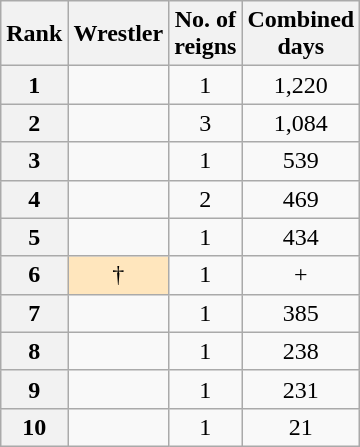<table class="wikitable sortable" style="text-align:center;">
<tr>
<th>Rank</th>
<th>Wrestler</th>
<th>No. of<br>reigns</th>
<th>Combined<br>days</th>
</tr>
<tr>
<th>1</th>
<td></td>
<td>1</td>
<td>1,220</td>
</tr>
<tr>
<th>2</th>
<td></td>
<td>3</td>
<td>1,084</td>
</tr>
<tr>
<th>3</th>
<td></td>
<td>1</td>
<td>539</td>
</tr>
<tr>
<th>4</th>
<td></td>
<td>2</td>
<td>469</td>
</tr>
<tr>
<th>5</th>
<td></td>
<td>1</td>
<td>434</td>
</tr>
<tr>
<th>6</th>
<td style="background-color:#FFE6BD"> †</td>
<td>1</td>
<td>+</td>
</tr>
<tr>
<th>7</th>
<td></td>
<td>1</td>
<td>385</td>
</tr>
<tr>
<th>8</th>
<td></td>
<td>1</td>
<td>238</td>
</tr>
<tr>
<th>9</th>
<td></td>
<td>1</td>
<td>231</td>
</tr>
<tr>
<th>10</th>
<td></td>
<td>1</td>
<td>21</td>
</tr>
</table>
